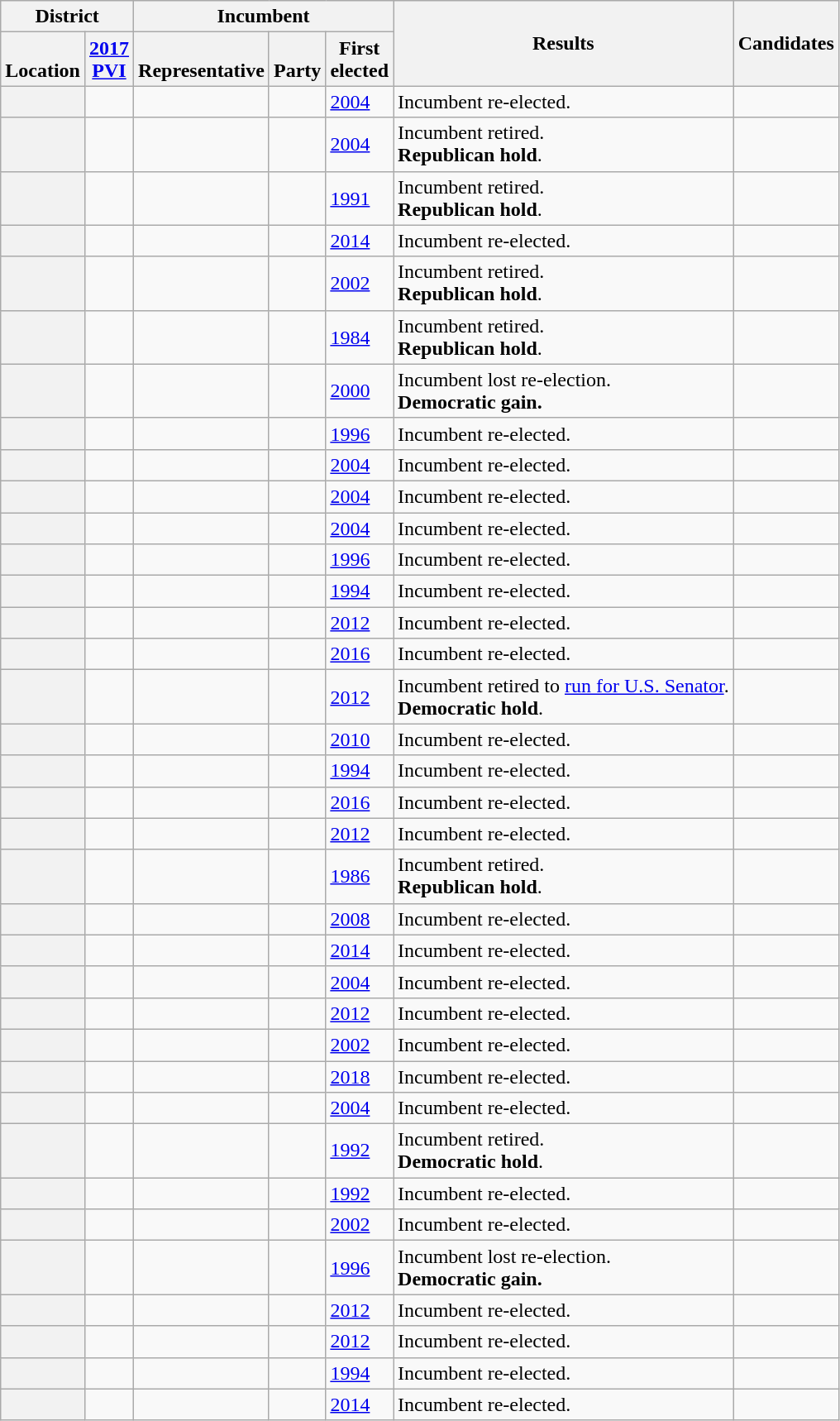<table class="wikitable sortable">
<tr>
<th colspan=2>District</th>
<th colspan=3>Incumbent</th>
<th rowspan=2>Results</th>
<th rowspan=2>Candidates</th>
</tr>
<tr valign=bottom>
<th>Location</th>
<th><a href='#'>2017<br>PVI</a></th>
<th>Representative</th>
<th>Party</th>
<th>First<br>elected</th>
</tr>
<tr>
<th></th>
<td></td>
<td></td>
<td></td>
<td><a href='#'>2004</a></td>
<td>Incumbent re-elected.</td>
<td nowrap></td>
</tr>
<tr>
<th></th>
<td></td>
<td></td>
<td></td>
<td><a href='#'>2004</a></td>
<td>Incumbent retired.<br><strong>Republican hold</strong>.</td>
<td nowrap></td>
</tr>
<tr>
<th></th>
<td></td>
<td></td>
<td></td>
<td><a href='#'>1991 </a></td>
<td>Incumbent retired.<br><strong>Republican hold</strong>.</td>
<td nowrap></td>
</tr>
<tr>
<th></th>
<td></td>
<td></td>
<td></td>
<td><a href='#'>2014</a></td>
<td>Incumbent re-elected.</td>
<td nowrap></td>
</tr>
<tr>
<th></th>
<td></td>
<td></td>
<td></td>
<td><a href='#'>2002</a></td>
<td>Incumbent retired.<br><strong>Republican hold</strong>.</td>
<td nowrap></td>
</tr>
<tr>
<th></th>
<td></td>
<td></td>
<td></td>
<td><a href='#'>1984</a></td>
<td>Incumbent retired.<br><strong>Republican hold</strong>.</td>
<td nowrap></td>
</tr>
<tr>
<th></th>
<td></td>
<td></td>
<td></td>
<td><a href='#'>2000</a></td>
<td>Incumbent lost re-election.<br><strong>Democratic gain.</strong></td>
<td nowrap></td>
</tr>
<tr>
<th></th>
<td></td>
<td></td>
<td></td>
<td><a href='#'>1996</a></td>
<td>Incumbent re-elected.</td>
<td nowrap></td>
</tr>
<tr>
<th></th>
<td></td>
<td></td>
<td></td>
<td><a href='#'>2004</a></td>
<td>Incumbent re-elected.</td>
<td nowrap></td>
</tr>
<tr>
<th></th>
<td></td>
<td></td>
<td></td>
<td><a href='#'>2004</a></td>
<td>Incumbent re-elected.</td>
<td nowrap></td>
</tr>
<tr>
<th></th>
<td></td>
<td></td>
<td></td>
<td><a href='#'>2004</a></td>
<td>Incumbent re-elected.</td>
<td nowrap></td>
</tr>
<tr>
<th></th>
<td></td>
<td></td>
<td></td>
<td><a href='#'>1996</a></td>
<td>Incumbent re-elected.</td>
<td nowrap></td>
</tr>
<tr>
<th></th>
<td></td>
<td></td>
<td></td>
<td><a href='#'>1994</a></td>
<td>Incumbent re-elected.</td>
<td nowrap></td>
</tr>
<tr>
<th></th>
<td></td>
<td></td>
<td></td>
<td><a href='#'>2012</a></td>
<td>Incumbent re-elected.</td>
<td nowrap></td>
</tr>
<tr>
<th></th>
<td></td>
<td></td>
<td></td>
<td><a href='#'>2016</a></td>
<td>Incumbent re-elected.</td>
<td nowrap></td>
</tr>
<tr>
<th></th>
<td></td>
<td></td>
<td></td>
<td><a href='#'>2012</a></td>
<td>Incumbent retired to <a href='#'>run for U.S. Senator</a>.<br><strong>Democratic hold</strong>.</td>
<td nowrap></td>
</tr>
<tr>
<th></th>
<td></td>
<td></td>
<td></td>
<td><a href='#'>2010</a></td>
<td>Incumbent re-elected.</td>
<td nowrap></td>
</tr>
<tr>
<th></th>
<td></td>
<td></td>
<td></td>
<td><a href='#'>1994</a></td>
<td>Incumbent re-elected.</td>
<td nowrap></td>
</tr>
<tr>
<th></th>
<td></td>
<td></td>
<td></td>
<td><a href='#'>2016</a></td>
<td>Incumbent re-elected.</td>
<td nowrap></td>
</tr>
<tr>
<th></th>
<td></td>
<td></td>
<td></td>
<td><a href='#'>2012</a></td>
<td>Incumbent re-elected.</td>
<td nowrap></td>
</tr>
<tr>
<th></th>
<td></td>
<td></td>
<td></td>
<td><a href='#'>1986</a></td>
<td>Incumbent retired.<br><strong>Republican hold</strong>.</td>
<td nowrap></td>
</tr>
<tr>
<th></th>
<td></td>
<td></td>
<td></td>
<td><a href='#'>2008</a></td>
<td>Incumbent re-elected.</td>
<td nowrap></td>
</tr>
<tr>
<th></th>
<td></td>
<td></td>
<td></td>
<td><a href='#'>2014</a></td>
<td>Incumbent re-elected.</td>
<td nowrap></td>
</tr>
<tr>
<th></th>
<td></td>
<td></td>
<td></td>
<td><a href='#'>2004</a></td>
<td>Incumbent re-elected.</td>
<td nowrap></td>
</tr>
<tr>
<th></th>
<td></td>
<td></td>
<td></td>
<td><a href='#'>2012</a></td>
<td>Incumbent re-elected.</td>
<td nowrap></td>
</tr>
<tr>
<th></th>
<td></td>
<td></td>
<td></td>
<td><a href='#'>2002</a></td>
<td>Incumbent re-elected.</td>
<td nowrap></td>
</tr>
<tr>
<th></th>
<td></td>
<td></td>
<td></td>
<td><a href='#'>2018 </a></td>
<td>Incumbent re-elected.</td>
<td nowrap></td>
</tr>
<tr>
<th></th>
<td></td>
<td></td>
<td></td>
<td><a href='#'>2004</a></td>
<td>Incumbent re-elected.</td>
<td nowrap></td>
</tr>
<tr>
<th></th>
<td></td>
<td></td>
<td></td>
<td><a href='#'>1992</a></td>
<td>Incumbent retired.<br><strong>Democratic hold</strong>.</td>
<td nowrap></td>
</tr>
<tr>
<th></th>
<td></td>
<td></td>
<td></td>
<td><a href='#'>1992</a></td>
<td>Incumbent re-elected.</td>
<td nowrap></td>
</tr>
<tr>
<th></th>
<td></td>
<td></td>
<td></td>
<td><a href='#'>2002</a></td>
<td>Incumbent re-elected.</td>
<td nowrap></td>
</tr>
<tr>
<th></th>
<td></td>
<td></td>
<td></td>
<td><a href='#'>1996</a></td>
<td>Incumbent lost re-election.<br><strong>Democratic gain.</strong></td>
<td nowrap></td>
</tr>
<tr>
<th></th>
<td></td>
<td></td>
<td></td>
<td><a href='#'>2012</a></td>
<td>Incumbent re-elected.</td>
<td nowrap></td>
</tr>
<tr>
<th></th>
<td></td>
<td></td>
<td></td>
<td><a href='#'>2012</a></td>
<td>Incumbent re-elected.</td>
<td nowrap></td>
</tr>
<tr>
<th></th>
<td></td>
<td></td>
<td></td>
<td><a href='#'>1994</a></td>
<td>Incumbent re-elected.</td>
<td nowrap></td>
</tr>
<tr>
<th></th>
<td></td>
<td></td>
<td></td>
<td><a href='#'>2014</a></td>
<td>Incumbent re-elected.</td>
<td nowrap></td>
</tr>
</table>
